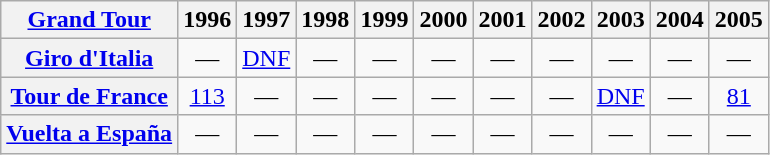<table class="wikitable plainrowheaders">
<tr>
<th scope="col"><a href='#'>Grand Tour</a></th>
<th scope="col">1996</th>
<th scope="col">1997</th>
<th scope="col">1998</th>
<th scope="col">1999</th>
<th scope="col">2000</th>
<th scope="col">2001</th>
<th scope="col">2002</th>
<th scope="col">2003</th>
<th scope="col">2004</th>
<th scope="col">2005</th>
</tr>
<tr style="text-align:center;">
<th scope="row"> <a href='#'>Giro d'Italia</a></th>
<td>—</td>
<td><a href='#'>DNF</a></td>
<td>—</td>
<td>—</td>
<td>—</td>
<td>—</td>
<td>—</td>
<td>—</td>
<td>—</td>
<td>—</td>
</tr>
<tr style="text-align:center;">
<th scope="row"> <a href='#'>Tour de France</a></th>
<td style="text-align:center;"><a href='#'>113</a></td>
<td>—</td>
<td>—</td>
<td>—</td>
<td>—</td>
<td>—</td>
<td>—</td>
<td style="text-align:center;"><a href='#'>DNF</a></td>
<td>—</td>
<td style="text-align:center;"><a href='#'>81</a></td>
</tr>
<tr style="text-align:center;">
<th scope="row"> <a href='#'>Vuelta a España</a></th>
<td>—</td>
<td>—</td>
<td>—</td>
<td>—</td>
<td>—</td>
<td>—</td>
<td>—</td>
<td>—</td>
<td>—</td>
<td>—</td>
</tr>
</table>
